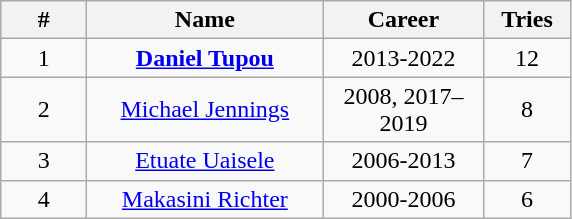<table class="wikitable sortable" style="text-align:center;">
<tr>
<th width=50px>#</th>
<th style="width:150px;">Name</th>
<th style="width:100px;">Career</th>
<th width=50px>Tries</th>
</tr>
<tr>
<td>1</td>
<td><strong><a href='#'>Daniel Tupou</a></strong></td>
<td>2013-2022</td>
<td>12</td>
</tr>
<tr>
<td>2</td>
<td><a href='#'>Michael Jennings</a></td>
<td>2008, 2017–2019</td>
<td>8</td>
</tr>
<tr>
<td>3</td>
<td><a href='#'>Etuate Uaisele</a></td>
<td>2006-2013</td>
<td>7</td>
</tr>
<tr>
<td>4</td>
<td><a href='#'>Makasini Richter</a></td>
<td>2000-2006</td>
<td>6</td>
</tr>
</table>
